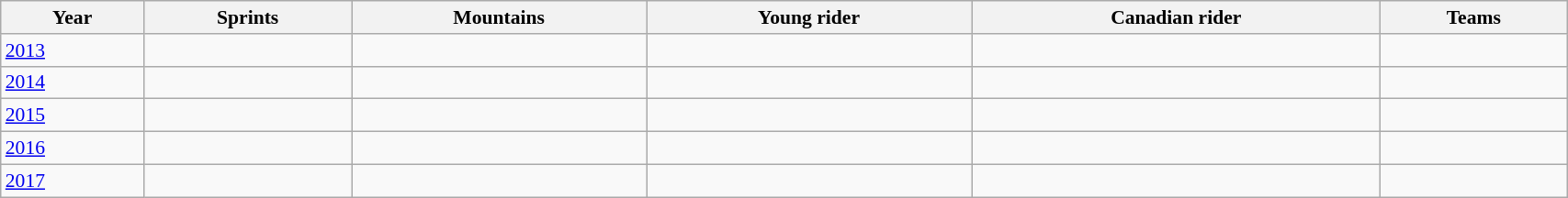<table class=wikitable style="font-size:90%" width="90%">
<tr>
<th>Year</th>
<th> Sprints</th>
<th> Mountains</th>
<th> Young rider</th>
<th> Canadian rider</th>
<th> Teams</th>
</tr>
<tr>
<td><a href='#'>2013</a></td>
<td></td>
<td></td>
<td></td>
<td></td>
<td></td>
</tr>
<tr>
<td><a href='#'>2014</a></td>
<td></td>
<td></td>
<td></td>
<td></td>
<td></td>
</tr>
<tr>
<td><a href='#'>2015</a></td>
<td></td>
<td></td>
<td></td>
<td></td>
<td></td>
</tr>
<tr>
<td><a href='#'>2016</a></td>
<td></td>
<td></td>
<td></td>
<td></td>
<td></td>
</tr>
<tr>
<td><a href='#'>2017</a></td>
<td></td>
<td></td>
<td></td>
<td></td>
<td></td>
</tr>
</table>
